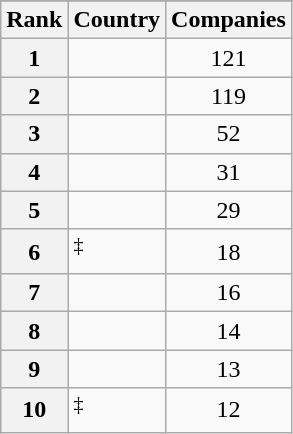<table class="wikitable sortable plainrowheaders" style="text-align: center">
<tr>
</tr>
<tr>
<th scope="col">Rank</th>
<th scope="col">Country</th>
<th scope="col">Companies</th>
</tr>
<tr>
<th scope="row">1</th>
<td style="text-align: left;"></td>
<td>121</td>
</tr>
<tr>
<th scope="row">2</th>
<td style="text-align: left;"></td>
<td>119</td>
</tr>
<tr>
<th scope="row">3</th>
<td style="text-align: left;"></td>
<td>52</td>
</tr>
<tr>
<th scope="row">4</th>
<td style="text-align: left;"></td>
<td>31</td>
</tr>
<tr>
<th scope="row">5</th>
<td style="text-align: left;"></td>
<td>29</td>
</tr>
<tr>
<th scope="row">6</th>
<td style="text-align: left;"> <sup>‡</sup></td>
<td>18</td>
</tr>
<tr>
<th scope="row">7</th>
<td style="text-align: left;"></td>
<td>16</td>
</tr>
<tr>
<th scope="row">8</th>
<td style="text-align: left;"></td>
<td>14</td>
</tr>
<tr>
<th scope="row">9</th>
<td style="text-align: left;"></td>
<td>13</td>
</tr>
<tr>
<th scope="row">10</th>
<td style="text-align: left;"> <sup>‡</sup></td>
<td>12</td>
</tr>
</table>
